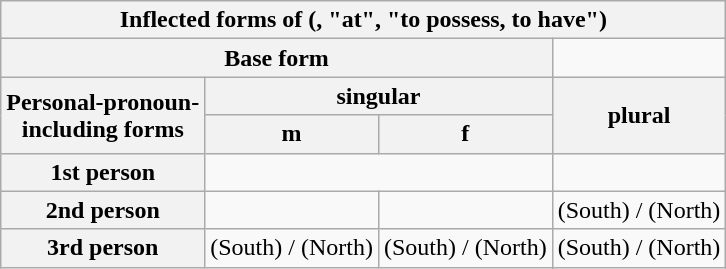<table class="wikitable" style="text-align:center;">
<tr>
<th colspan="6">Inflected forms of  (, "at", "to possess, to have")</th>
</tr>
<tr>
<th colspan="5">Base form</th>
<td> </td>
</tr>
<tr>
<th rowspan="2" colspan="2">Personal-pronoun-<br>including forms</th>
<th colspan="2">singular</th>
<th rowspan="2" colspan="2">plural</th>
</tr>
<tr>
<th>m</th>
<th>f</th>
</tr>
<tr>
<th colspan="2">1st person</th>
<td colspan="2"> </td>
<td colspan="2"> </td>
</tr>
<tr>
<th colspan="2">2nd person</th>
<td> </td>
<td> </td>
<td colspan="2">  (South) /   (North)</td>
</tr>
<tr>
<th colspan="2">3rd person</th>
<td>  (South) /   (North)</td>
<td>  (South) /   (North)</td>
<td colspan="2">  (South) /   (North)</td>
</tr>
</table>
